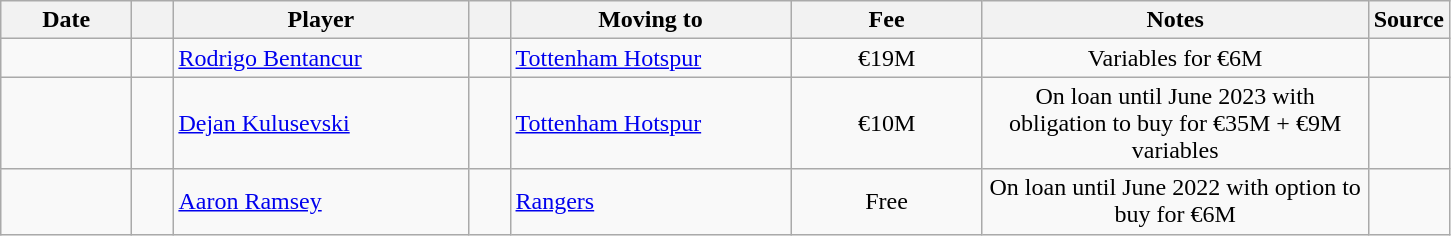<table class="wikitable sortable">
<tr>
<th style="width:80px;">Date</th>
<th style="width:20px;"></th>
<th style="width:190px;">Player</th>
<th style="width:20px;"></th>
<th style="width:180px;">Moving to</th>
<th style="width:120px;" class="unsortable">Fee</th>
<th style="width:250px;" class="unsortable">Notes</th>
<th style="width:20px;">Source</th>
</tr>
<tr>
<td></td>
<td align="center"></td>
<td> <a href='#'>Rodrigo Bentancur</a></td>
<td align="center"></td>
<td> <a href='#'>Tottenham Hotspur</a></td>
<td align="center">€19M</td>
<td align="center">Variables for €6M</td>
<td></td>
</tr>
<tr>
<td></td>
<td align="center"></td>
<td> <a href='#'>Dejan Kulusevski</a></td>
<td align="center"></td>
<td> <a href='#'>Tottenham Hotspur</a></td>
<td align="center">€10M</td>
<td align="center">On loan until June 2023 with obligation to buy for €35M + €9M variables</td>
<td></td>
</tr>
<tr>
<td></td>
<td align="center"></td>
<td> <a href='#'>Aaron Ramsey</a></td>
<td align="center"></td>
<td> <a href='#'>Rangers</a></td>
<td align="center">Free</td>
<td align="center">On loan until June 2022 with option to buy for €6M</td>
<td></td>
</tr>
</table>
